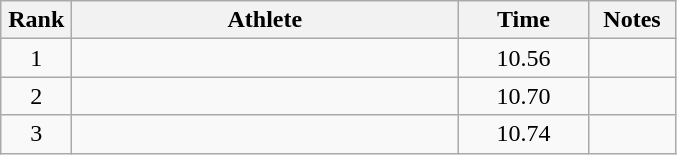<table class=wikitable style="text-align:center">
<tr>
<th width=40>Rank</th>
<th width=250>Athlete</th>
<th width=80>Time</th>
<th width=50>Notes</th>
</tr>
<tr>
<td>1</td>
<td align=left></td>
<td>10.56</td>
<td></td>
</tr>
<tr>
<td>2</td>
<td align=left></td>
<td>10.70</td>
<td></td>
</tr>
<tr>
<td>3</td>
<td align=left></td>
<td>10.74</td>
<td></td>
</tr>
</table>
